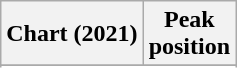<table class="wikitable sortable plainrowheaders" style="text-align:center;">
<tr>
<th scope="col">Chart (2021)</th>
<th scope="col">Peak<br>position</th>
</tr>
<tr>
</tr>
<tr>
</tr>
<tr>
</tr>
</table>
